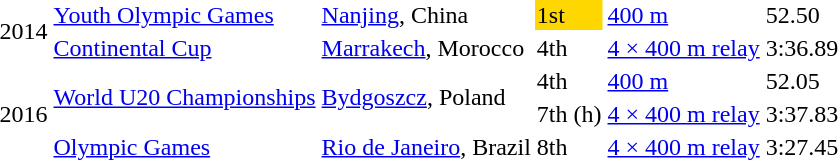<table>
<tr>
<td rowspan=2>2014</td>
<td><a href='#'>Youth Olympic Games</a></td>
<td><a href='#'>Nanjing</a>, China</td>
<td bgcolor=gold>1st</td>
<td><a href='#'>400 m</a></td>
<td>52.50</td>
</tr>
<tr>
<td><a href='#'>Continental Cup</a></td>
<td><a href='#'>Marrakech</a>, Morocco</td>
<td>4th</td>
<td><a href='#'>4 × 400 m relay</a></td>
<td>3:36.89</td>
</tr>
<tr>
<td rowspan=3>2016</td>
<td rowspan=2><a href='#'>World U20 Championships</a></td>
<td rowspan=2><a href='#'>Bydgoszcz</a>, Poland</td>
<td>4th</td>
<td><a href='#'>400 m</a></td>
<td>52.05</td>
</tr>
<tr>
<td>7th (h)</td>
<td><a href='#'>4 × 400 m relay</a></td>
<td>3:37.83</td>
</tr>
<tr>
<td><a href='#'>Olympic Games</a></td>
<td><a href='#'>Rio de Janeiro</a>, Brazil</td>
<td>8th</td>
<td><a href='#'>4 × 400 m relay</a></td>
<td>3:27.45</td>
</tr>
</table>
